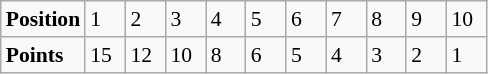<table class="wikitable" style="font-size: 90%;">
<tr>
<td><strong>Position</strong></td>
<td width=20>1</td>
<td width=20>2</td>
<td width=20>3</td>
<td width=20>4</td>
<td width=20>5</td>
<td width=20>6</td>
<td width=20>7</td>
<td width=20>8</td>
<td width=20>9</td>
<td width=20>10</td>
</tr>
<tr>
<td><strong>Points</strong></td>
<td>15</td>
<td>12</td>
<td>10</td>
<td>8</td>
<td>6</td>
<td>5</td>
<td>4</td>
<td>3</td>
<td>2</td>
<td>1</td>
</tr>
</table>
